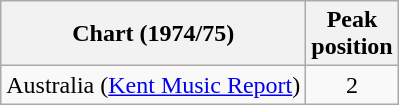<table class="wikitable">
<tr>
<th>Chart (1974/75)</th>
<th>Peak<br>position</th>
</tr>
<tr>
<td>Australia (<a href='#'>Kent Music Report</a>)</td>
<td style="text-align:center;">2</td>
</tr>
</table>
